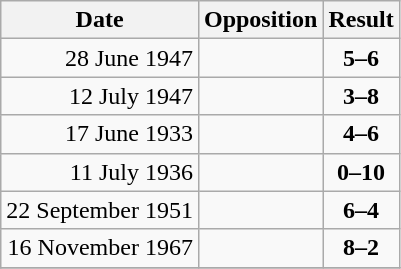<table class="wikitable" style="float:left; margin-left:12px; ">
<tr>
<th>Date</th>
<th>Opposition</th>
<th>Result</th>
</tr>
<tr>
<td align=right>28 June 1947</td>
<td></td>
<td align=center><strong>5–6</strong></td>
</tr>
<tr>
<td align=right>12 July 1947</td>
<td></td>
<td align=center><strong>3–8</strong></td>
</tr>
<tr>
<td align=right>17 June 1933</td>
<td></td>
<td align=center><strong>4–6</strong></td>
</tr>
<tr>
<td align=right>11 July 1936</td>
<td></td>
<td align=center><strong>0–10</strong></td>
</tr>
<tr>
<td align=right>22 September 1951</td>
<td></td>
<td align=center><strong>6–4</strong></td>
</tr>
<tr>
<td align=right>16 November 1967</td>
<td></td>
<td align=center><strong>8–2</strong></td>
</tr>
<tr>
</tr>
</table>
